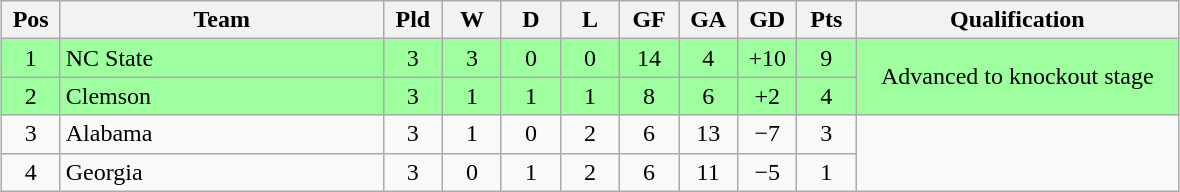<table class="wikitable" style="text-align:center; margin: 1em auto">
<tr>
<th style="width:2em">Pos</th>
<th style="width:13em">Team</th>
<th style="width:2em">Pld</th>
<th style="width:2em">W</th>
<th style="width:2em">D</th>
<th style="width:2em">L</th>
<th style="width:2em">GF</th>
<th style="width:2em">GA</th>
<th style="width:2em">GD</th>
<th style="width:2em">Pts</th>
<th style="width:13em">Qualification</th>
</tr>
<tr bgcolor="#9eff9e">
<td>1</td>
<td style="text-align:left">NC State</td>
<td>3</td>
<td>3</td>
<td>0</td>
<td>0</td>
<td>14</td>
<td>4</td>
<td>+10</td>
<td>9</td>
<td rowspan="2">Advanced to knockout stage</td>
</tr>
<tr bgcolor="#9eff9e">
<td>2</td>
<td style="text-align:left">Clemson</td>
<td>3</td>
<td>1</td>
<td>1</td>
<td>1</td>
<td>8</td>
<td>6</td>
<td>+2</td>
<td>4</td>
</tr>
<tr>
<td>3</td>
<td style="text-align:left">Alabama</td>
<td>3</td>
<td>1</td>
<td>0</td>
<td>2</td>
<td>6</td>
<td>13</td>
<td>−7</td>
<td>3</td>
<td rowspan="2"></td>
</tr>
<tr>
<td>4</td>
<td style="text-align:left">Georgia</td>
<td>3</td>
<td>0</td>
<td>1</td>
<td>2</td>
<td>6</td>
<td>11</td>
<td>−5</td>
<td>1</td>
</tr>
</table>
